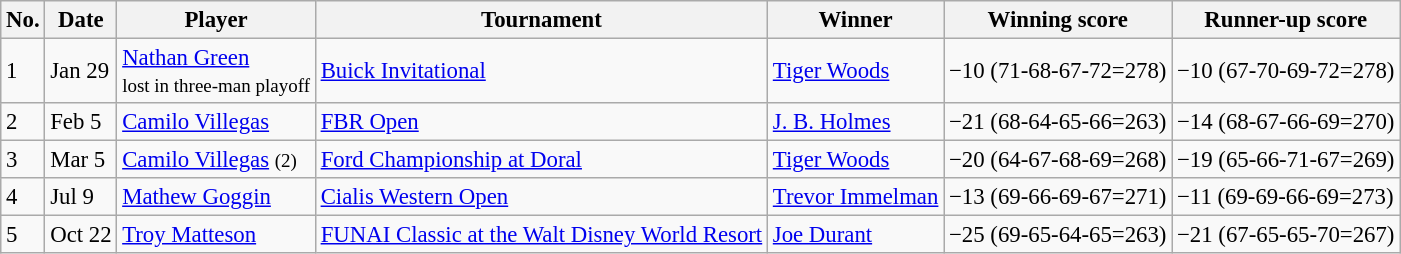<table class="wikitable" style="font-size:95%;">
<tr>
<th>No.</th>
<th>Date</th>
<th>Player</th>
<th>Tournament</th>
<th>Winner</th>
<th>Winning score</th>
<th>Runner-up score</th>
</tr>
<tr>
<td>1</td>
<td>Jan 29</td>
<td> <a href='#'>Nathan Green</a><br><small>lost in three-man playoff</small></td>
<td><a href='#'>Buick Invitational</a></td>
<td> <a href='#'>Tiger Woods</a></td>
<td>−10 (71-68-67-72=278)</td>
<td>−10 (67-70-69-72=278)</td>
</tr>
<tr>
<td>2</td>
<td>Feb 5</td>
<td> <a href='#'>Camilo Villegas</a></td>
<td><a href='#'>FBR Open</a></td>
<td> <a href='#'>J. B. Holmes</a></td>
<td>−21 (68-64-65-66=263)</td>
<td>−14 (68-67-66-69=270)</td>
</tr>
<tr>
<td>3</td>
<td>Mar 5</td>
<td> <a href='#'>Camilo Villegas</a> <small>(2)</small></td>
<td><a href='#'>Ford Championship at Doral</a></td>
<td> <a href='#'>Tiger Woods</a></td>
<td>−20 (64-67-68-69=268)</td>
<td>−19 (65-66-71-67=269)</td>
</tr>
<tr>
<td>4</td>
<td>Jul 9</td>
<td> <a href='#'>Mathew Goggin</a></td>
<td><a href='#'>Cialis Western Open</a></td>
<td> <a href='#'>Trevor Immelman</a></td>
<td>−13 (69-66-69-67=271)</td>
<td>−11 (69-69-66-69=273)</td>
</tr>
<tr>
<td>5</td>
<td>Oct 22</td>
<td> <a href='#'>Troy Matteson</a></td>
<td><a href='#'>FUNAI Classic at the Walt Disney World Resort</a></td>
<td> <a href='#'>Joe Durant</a></td>
<td>−25 (69-65-64-65=263)</td>
<td>−21 (67-65-65-70=267)</td>
</tr>
</table>
